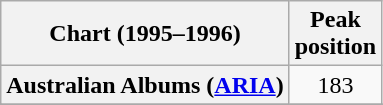<table class="wikitable sortable plainrowheaders" style="text-align:center;">
<tr>
<th scope="col">Chart (1995–1996)</th>
<th scope="col">Peak<br>position</th>
</tr>
<tr>
<th scope="row">Australian Albums (<a href='#'>ARIA</a>)</th>
<td>183</td>
</tr>
<tr>
</tr>
<tr>
</tr>
</table>
